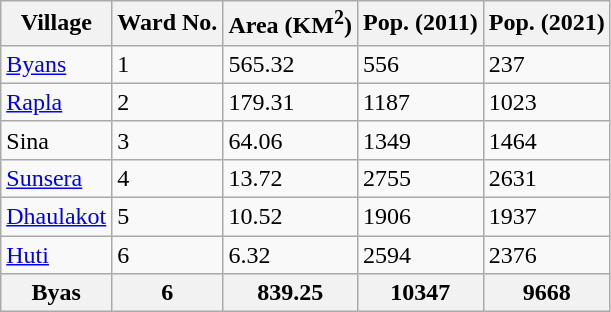<table class="wikitable">
<tr>
<th>Village</th>
<th>Ward No.</th>
<th>Area (KM<sup>2</sup>)</th>
<th>Pop. (2011)</th>
<th>Pop. (2021)</th>
</tr>
<tr>
<td><a href='#'>Byans</a></td>
<td>1</td>
<td>565.32</td>
<td>556</td>
<td>237</td>
</tr>
<tr>
<td><a href='#'>Rapla</a></td>
<td>2</td>
<td>179.31</td>
<td>1187</td>
<td>1023</td>
</tr>
<tr>
<td>Sina</td>
<td>3</td>
<td>64.06</td>
<td>1349</td>
<td>1464</td>
</tr>
<tr>
<td><a href='#'>Sunsera</a></td>
<td>4</td>
<td>13.72</td>
<td>2755</td>
<td>2631</td>
</tr>
<tr>
<td><a href='#'>Dhaulakot</a></td>
<td>5</td>
<td>10.52</td>
<td>1906</td>
<td>1937</td>
</tr>
<tr>
<td><a href='#'>Huti</a></td>
<td>6</td>
<td>6.32</td>
<td>2594</td>
<td>2376</td>
</tr>
<tr>
<th>Byas</th>
<th>6</th>
<th>839.25</th>
<th>10347</th>
<th>9668</th>
</tr>
</table>
